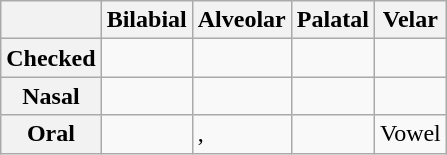<table class="wikitable">
<tr>
<th></th>
<th>Bilabial</th>
<th>Alveolar</th>
<th>Palatal</th>
<th>Velar</th>
</tr>
<tr>
<th>Checked</th>
<td></td>
<td></td>
<td></td>
<td></td>
</tr>
<tr>
<th>Nasal</th>
<td></td>
<td></td>
<td></td>
<td></td>
</tr>
<tr>
<th>Oral</th>
<td></td>
<td> , </td>
<td></td>
<td>Vowel</td>
</tr>
</table>
